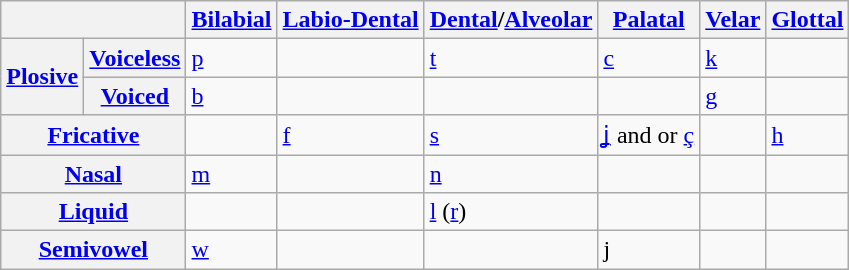<table class="wikitable">
<tr>
<th colspan="2"></th>
<th><a href='#'>Bilabial</a></th>
<th><a href='#'>Labio-Dental</a></th>
<th><a href='#'>Dental</a>/<a href='#'>Alveolar</a></th>
<th><a href='#'>Palatal</a></th>
<th><a href='#'>Velar</a></th>
<th><a href='#'>Glottal</a></th>
</tr>
<tr>
<th rowspan="2"><a href='#'>Plosive</a></th>
<th><a href='#'>Voiceless</a></th>
<td><a href='#'>p</a></td>
<td></td>
<td><a href='#'>t</a></td>
<td><a href='#'>c</a></td>
<td><a href='#'>k</a></td>
<td></td>
</tr>
<tr>
<th><a href='#'>Voiced</a></th>
<td><a href='#'>b</a></td>
<td></td>
<td></td>
<td></td>
<td><a href='#'>g</a></td>
<td></td>
</tr>
<tr>
<th colspan="2"><a href='#'>Fricative</a></th>
<td></td>
<td><a href='#'>f</a></td>
<td><a href='#'>s</a></td>
<td><a href='#'>ʝ</a> and or <a href='#'>ç</a></td>
<td></td>
<td><a href='#'>h</a></td>
</tr>
<tr>
<th colspan="2"><a href='#'>Nasal</a></th>
<td><a href='#'>m</a></td>
<td></td>
<td><a href='#'>n</a></td>
<td></td>
<td></td>
<td></td>
</tr>
<tr>
<th colspan="2"><a href='#'>Liquid</a></th>
<td></td>
<td></td>
<td><a href='#'>l</a> (<a href='#'>r</a>)</td>
<td></td>
<td></td>
<td></td>
</tr>
<tr>
<th colspan="2"><a href='#'>Semivowel</a></th>
<td><a href='#'>w</a></td>
<td></td>
<td></td>
<td>j</td>
<td></td>
<td></td>
</tr>
</table>
